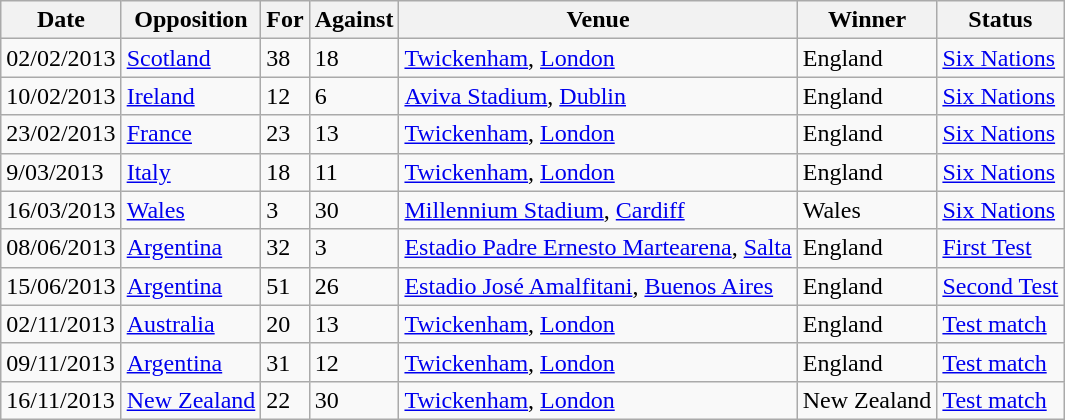<table class="wikitable sortable">
<tr>
<th>Date</th>
<th>Opposition</th>
<th>For</th>
<th>Against</th>
<th>Venue</th>
<th>Winner</th>
<th>Status</th>
</tr>
<tr>
<td>02/02/2013</td>
<td><a href='#'>Scotland</a></td>
<td>38</td>
<td>18</td>
<td><a href='#'>Twickenham</a>, <a href='#'>London</a></td>
<td>England</td>
<td><a href='#'>Six Nations</a></td>
</tr>
<tr>
<td>10/02/2013</td>
<td><a href='#'>Ireland</a></td>
<td>12</td>
<td>6</td>
<td><a href='#'>Aviva Stadium</a>, <a href='#'>Dublin</a></td>
<td>England</td>
<td><a href='#'>Six Nations</a></td>
</tr>
<tr>
<td>23/02/2013</td>
<td><a href='#'>France</a></td>
<td>23</td>
<td>13</td>
<td><a href='#'>Twickenham</a>, <a href='#'>London</a></td>
<td>England</td>
<td><a href='#'>Six Nations</a></td>
</tr>
<tr>
<td>9/03/2013</td>
<td><a href='#'>Italy</a></td>
<td>18</td>
<td>11</td>
<td><a href='#'>Twickenham</a>, <a href='#'>London</a></td>
<td>England</td>
<td><a href='#'>Six Nations</a></td>
</tr>
<tr>
<td>16/03/2013</td>
<td><a href='#'>Wales</a></td>
<td>3</td>
<td>30</td>
<td><a href='#'>Millennium Stadium</a>, <a href='#'>Cardiff</a></td>
<td>Wales</td>
<td><a href='#'>Six Nations</a></td>
</tr>
<tr>
<td>08/06/2013</td>
<td><a href='#'>Argentina</a></td>
<td>32</td>
<td>3</td>
<td><a href='#'>Estadio Padre Ernesto Martearena</a>, <a href='#'>Salta</a></td>
<td>England</td>
<td><a href='#'>First Test</a></td>
</tr>
<tr>
<td>15/06/2013</td>
<td><a href='#'>Argentina</a></td>
<td>51</td>
<td>26</td>
<td><a href='#'>Estadio José Amalfitani</a>, <a href='#'>Buenos Aires</a></td>
<td>England</td>
<td><a href='#'>Second Test</a></td>
</tr>
<tr>
<td>02/11/2013</td>
<td><a href='#'>Australia</a></td>
<td>20</td>
<td>13</td>
<td><a href='#'>Twickenham</a>, <a href='#'>London</a></td>
<td>England</td>
<td><a href='#'>Test match</a></td>
</tr>
<tr>
<td>09/11/2013</td>
<td><a href='#'>Argentina</a></td>
<td>31</td>
<td>12</td>
<td><a href='#'>Twickenham</a>, <a href='#'>London</a></td>
<td>England</td>
<td><a href='#'>Test match</a></td>
</tr>
<tr>
<td>16/11/2013</td>
<td><a href='#'>New Zealand</a></td>
<td>22</td>
<td>30</td>
<td><a href='#'>Twickenham</a>, <a href='#'>London</a></td>
<td>New Zealand</td>
<td><a href='#'>Test match</a></td>
</tr>
</table>
